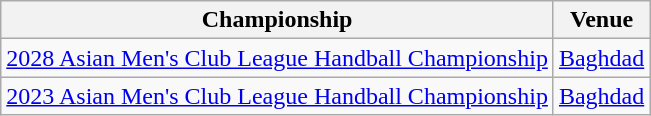<table class="wikitable">
<tr>
<th>Championship</th>
<th>Venue</th>
</tr>
<tr>
<td><a href='#'>2028 Asian Men's Club League Handball Championship</a></td>
<td><a href='#'>Baghdad</a></td>
</tr>
<tr>
<td><a href='#'>2023 Asian Men's Club League Handball Championship</a></td>
<td><a href='#'>Baghdad</a></td>
</tr>
</table>
